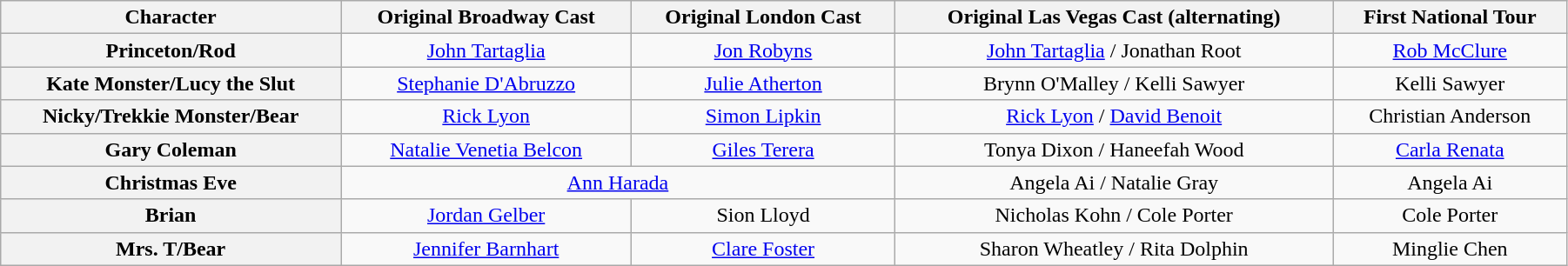<table class="wikitable" width="95%">
<tr>
<th>Character</th>
<th>Original Broadway Cast</th>
<th>Original London Cast</th>
<th>Original Las Vegas Cast (alternating)</th>
<th>First National Tour</th>
</tr>
<tr>
<th>Princeton/Rod</th>
<td align="center"><a href='#'>John Tartaglia</a></td>
<td align="center"><a href='#'>Jon Robyns</a></td>
<td align="center"><a href='#'>John Tartaglia</a> / Jonathan Root</td>
<td align="center"><a href='#'>Rob McClure</a></td>
</tr>
<tr>
<th>Kate Monster/Lucy the Slut</th>
<td align="center"><a href='#'>Stephanie D'Abruzzo</a></td>
<td align="center"><a href='#'>Julie Atherton</a></td>
<td align="center">Brynn O'Malley / Kelli Sawyer</td>
<td align="center">Kelli Sawyer</td>
</tr>
<tr>
<th>Nicky/Trekkie Monster/Bear</th>
<td align="center"><a href='#'>Rick Lyon</a></td>
<td align="center"><a href='#'>Simon Lipkin</a></td>
<td align="center"><a href='#'>Rick Lyon</a> / <a href='#'>David Benoit</a></td>
<td align="center">Christian Anderson</td>
</tr>
<tr>
<th>Gary Coleman</th>
<td align="center"><a href='#'>Natalie Venetia Belcon</a></td>
<td align="center"><a href='#'>Giles Terera</a></td>
<td align="center">Tonya Dixon / Haneefah Wood</td>
<td align="center"><a href='#'>Carla Renata</a></td>
</tr>
<tr>
<th>Christmas Eve</th>
<td colspan='2' align="center"><a href='#'>Ann Harada</a></td>
<td align="center">Angela Ai / Natalie Gray</td>
<td align="center">Angela Ai</td>
</tr>
<tr>
<th>Brian</th>
<td align="center"><a href='#'>Jordan Gelber</a></td>
<td align="center">Sion Lloyd</td>
<td align="center">Nicholas Kohn / Cole Porter</td>
<td align="center">Cole Porter</td>
</tr>
<tr>
<th>Mrs. T/Bear</th>
<td align="center"><a href='#'>Jennifer Barnhart</a></td>
<td align="center"><a href='#'>Clare Foster</a></td>
<td align="center">Sharon Wheatley / Rita Dolphin</td>
<td align="center">Minglie Chen</td>
</tr>
</table>
